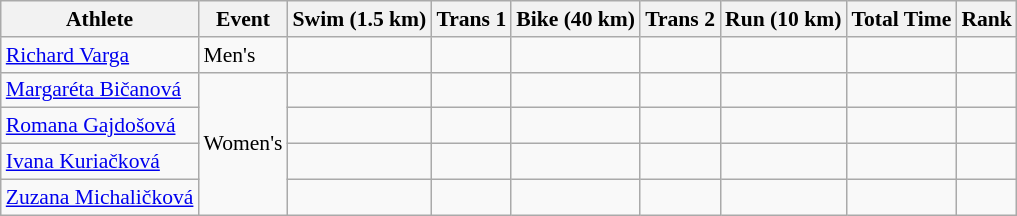<table class="wikitable" style="font-size:90%">
<tr>
<th>Athlete</th>
<th>Event</th>
<th>Swim (1.5 km)</th>
<th>Trans 1</th>
<th>Bike (40 km)</th>
<th>Trans 2</th>
<th>Run (10 km)</th>
<th>Total Time</th>
<th>Rank</th>
</tr>
<tr align=center>
<td align=left><a href='#'>Richard Varga</a></td>
<td align=left>Men's</td>
<td></td>
<td></td>
<td></td>
<td></td>
<td></td>
<td></td>
<td></td>
</tr>
<tr align=center>
<td align=left><a href='#'>Margaréta Bičanová</a></td>
<td align=left rowspan=4>Women's</td>
<td></td>
<td></td>
<td></td>
<td></td>
<td></td>
<td></td>
<td></td>
</tr>
<tr align=center>
<td align=left><a href='#'>Romana Gajdošová</a></td>
<td></td>
<td></td>
<td></td>
<td></td>
<td></td>
<td></td>
<td></td>
</tr>
<tr align=center>
<td align=left><a href='#'>Ivana Kuriačková</a></td>
<td></td>
<td></td>
<td></td>
<td></td>
<td></td>
<td></td>
<td></td>
</tr>
<tr align=center>
<td align=left><a href='#'>Zuzana Michaličková</a></td>
<td></td>
<td></td>
<td></td>
<td></td>
<td></td>
<td></td>
<td></td>
</tr>
</table>
